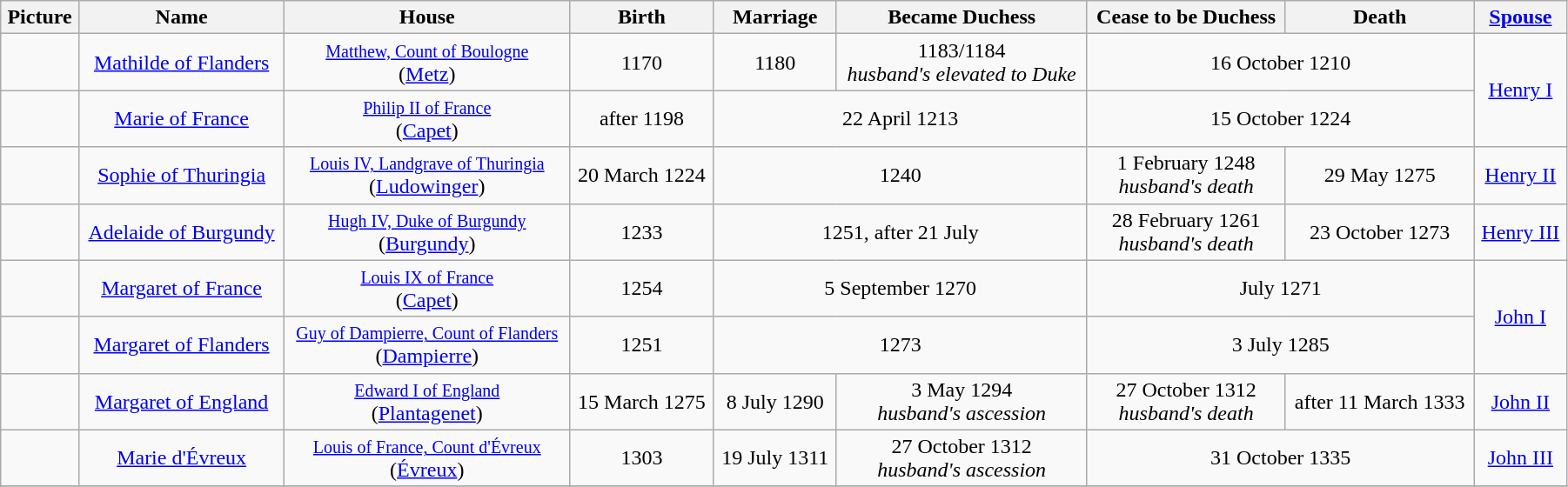<table width=95% class="wikitable">
<tr>
<th>Picture</th>
<th>Name</th>
<th>House</th>
<th>Birth</th>
<th>Marriage</th>
<th>Became Duchess</th>
<th>Cease to be Duchess</th>
<th>Death</th>
<th><a href='#'>Spouse</a></th>
</tr>
<tr>
<td align="center"></td>
<td align="center"><a href='#'>Mathilde of Flanders</a></td>
<td align="center"><small><a href='#'>Matthew, Count of Boulogne</a></small><br>(<a href='#'>Metz</a>)</td>
<td align="center">1170</td>
<td align="center">1180</td>
<td align="center">1183/1184 <br><em>husband's elevated to Duke</em></td>
<td align="center" colspan="2">16 October 1210</td>
<td align="center" rowspan="2"><a href='#'>Henry I</a></td>
</tr>
<tr>
<td align="center"></td>
<td align="center"><a href='#'>Marie of France</a></td>
<td align="center"><small><a href='#'>Philip II of France</a></small><br>(<a href='#'>Capet</a>)</td>
<td align="center">after 1198</td>
<td align="center" colspan="2">22 April 1213</td>
<td align="center" colspan="2">15 October 1224</td>
</tr>
<tr>
<td align="center"></td>
<td align="center"><a href='#'>Sophie of Thuringia</a></td>
<td align="center"><small><a href='#'>Louis IV, Landgrave of Thuringia</a></small><br>(<a href='#'>Ludowinger</a>)</td>
<td align="center">20 March 1224</td>
<td align="center" colspan="2">1240</td>
<td align="center">1 February 1248<br><em>husband's death</em></td>
<td align="center">29 May 1275</td>
<td align="center"><a href='#'>Henry II</a></td>
</tr>
<tr>
<td align="center"></td>
<td align="center"><a href='#'>Adelaide of Burgundy</a></td>
<td align="center"><small><a href='#'>Hugh IV, Duke of Burgundy</a></small><br>(<a href='#'>Burgundy</a>)</td>
<td align="center">1233</td>
<td align="center" colspan="2">1251, after 21 July</td>
<td align="center">28 February 1261<br><em>husband's death</em></td>
<td align="center">23 October 1273</td>
<td align="center"><a href='#'>Henry III</a></td>
</tr>
<tr>
<td align="center"></td>
<td align="center"><a href='#'>Margaret of France</a></td>
<td align="center"><small><a href='#'>Louis IX of France</a></small><br>(<a href='#'>Capet</a>)</td>
<td align="center">1254</td>
<td align="center" colspan="2">5 September 1270</td>
<td align="center" colspan="2">July 1271</td>
<td align="center" rowspan="2"><a href='#'>John I</a></td>
</tr>
<tr>
<td align="center"></td>
<td align="center"><a href='#'>Margaret of Flanders</a></td>
<td align="center"><small><a href='#'>Guy of Dampierre, Count of Flanders</a></small><br>(<a href='#'>Dampierre</a>)</td>
<td align="center">1251</td>
<td align=center colspan="2">1273</td>
<td align=center colspan="2">3 July 1285</td>
</tr>
<tr>
<td align="center"></td>
<td align="center"><a href='#'>Margaret of England</a></td>
<td align="center"><small><a href='#'>Edward I of England</a></small><br>(<a href='#'>Plantagenet</a>)</td>
<td align="center">15 March 1275</td>
<td align="center">8 July 1290</td>
<td align="center">3 May 1294<br><em>husband's ascession</em></td>
<td align="center">27 October 1312<br><em>husband's death</em></td>
<td align="center">after 11 March 1333</td>
<td align="center"><a href='#'>John II</a></td>
</tr>
<tr>
<td align="center"></td>
<td align="center"><a href='#'>Marie d'Évreux</a></td>
<td align="center"><small><a href='#'>Louis of France, Count d'Évreux</a></small><br>(<a href='#'>Évreux</a>)</td>
<td align="center">1303</td>
<td align="center">19 July 1311</td>
<td align="center">27 October 1312<br><em>husband's ascession</em></td>
<td align="center" colspan="2">31 October 1335</td>
<td align="center"><a href='#'>John III</a></td>
</tr>
<tr>
</tr>
</table>
